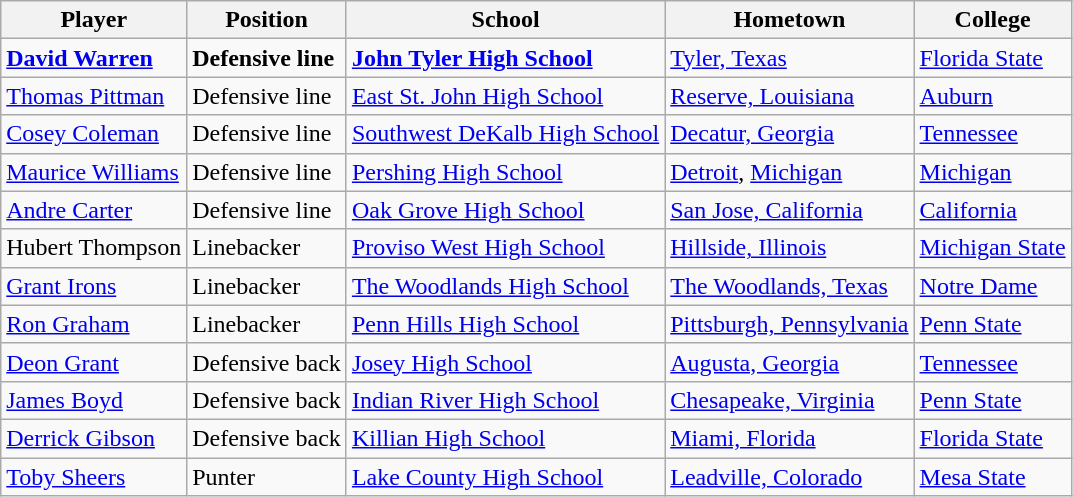<table class="wikitable">
<tr>
<th>Player</th>
<th>Position</th>
<th>School</th>
<th>Hometown</th>
<th>College</th>
</tr>
<tr>
<td><strong><a href='#'>David Warren</a></strong></td>
<td><strong>Defensive line</strong></td>
<td><strong><a href='#'>John Tyler High School</a></strong></td>
<td><a href='#'>Tyler, Texas</a></td>
<td><a href='#'>Florida State</a></td>
</tr>
<tr>
<td><a href='#'>Thomas Pittman</a></td>
<td>Defensive line</td>
<td><a href='#'>East St. John High School</a></td>
<td><a href='#'>Reserve, Louisiana</a></td>
<td><a href='#'>Auburn</a></td>
</tr>
<tr>
<td><a href='#'>Cosey Coleman</a></td>
<td>Defensive line</td>
<td><a href='#'>Southwest DeKalb High School</a></td>
<td><a href='#'>Decatur, Georgia</a></td>
<td><a href='#'>Tennessee</a></td>
</tr>
<tr>
<td><a href='#'>Maurice Williams</a></td>
<td>Defensive line</td>
<td><a href='#'>Pershing High School</a></td>
<td><a href='#'>Detroit</a>, <a href='#'>Michigan</a></td>
<td><a href='#'>Michigan</a></td>
</tr>
<tr>
<td><a href='#'>Andre Carter</a></td>
<td>Defensive line</td>
<td><a href='#'>Oak Grove High School</a></td>
<td><a href='#'>San Jose, California</a></td>
<td><a href='#'>California</a></td>
</tr>
<tr>
<td>Hubert Thompson</td>
<td>Linebacker</td>
<td><a href='#'>Proviso West High School</a></td>
<td><a href='#'>Hillside, Illinois</a></td>
<td><a href='#'>Michigan State</a></td>
</tr>
<tr>
<td><a href='#'>Grant Irons</a></td>
<td>Linebacker</td>
<td><a href='#'>The Woodlands High School</a></td>
<td><a href='#'>The Woodlands, Texas</a></td>
<td><a href='#'>Notre Dame</a></td>
</tr>
<tr>
<td><a href='#'>Ron Graham</a></td>
<td>Linebacker</td>
<td><a href='#'>Penn Hills High School</a></td>
<td><a href='#'>Pittsburgh, Pennsylvania</a></td>
<td><a href='#'>Penn State</a></td>
</tr>
<tr>
<td><a href='#'>Deon Grant</a></td>
<td>Defensive back</td>
<td><a href='#'>Josey High School</a></td>
<td><a href='#'>Augusta, Georgia</a></td>
<td><a href='#'>Tennessee</a></td>
</tr>
<tr>
<td><a href='#'>James Boyd</a></td>
<td>Defensive back</td>
<td><a href='#'>Indian River High School</a></td>
<td><a href='#'>Chesapeake, Virginia</a></td>
<td><a href='#'>Penn State</a></td>
</tr>
<tr>
<td><a href='#'>Derrick Gibson</a></td>
<td>Defensive back</td>
<td><a href='#'>Killian High School</a></td>
<td><a href='#'>Miami, Florida</a></td>
<td><a href='#'>Florida State</a></td>
</tr>
<tr>
<td><a href='#'>Toby Sheers</a></td>
<td>Punter</td>
<td><a href='#'>Lake County High School</a></td>
<td><a href='#'>Leadville, Colorado</a></td>
<td><a href='#'>Mesa State</a></td>
</tr>
</table>
